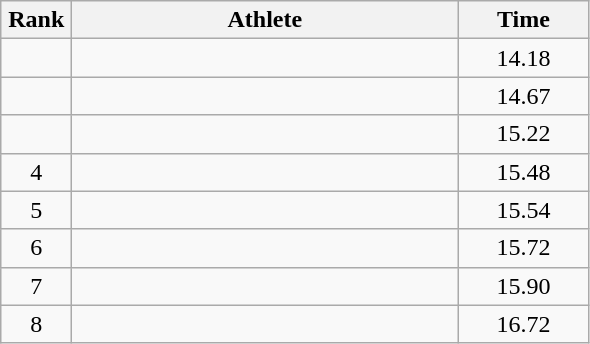<table class=wikitable style="text-align:center">
<tr>
<th width=40>Rank</th>
<th width=250>Athlete</th>
<th width=80>Time</th>
</tr>
<tr>
<td></td>
<td align=left></td>
<td>14.18</td>
</tr>
<tr>
<td></td>
<td align=left></td>
<td>14.67</td>
</tr>
<tr>
<td></td>
<td align=left></td>
<td>15.22</td>
</tr>
<tr>
<td>4</td>
<td align=left></td>
<td>15.48</td>
</tr>
<tr>
<td>5</td>
<td align=left></td>
<td>15.54</td>
</tr>
<tr>
<td>6</td>
<td align=left></td>
<td>15.72</td>
</tr>
<tr>
<td>7</td>
<td align=left></td>
<td>15.90</td>
</tr>
<tr>
<td>8</td>
<td align=left></td>
<td>16.72</td>
</tr>
</table>
